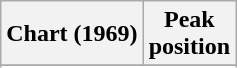<table class="wikitable plainrowheaders" style="text-align:center">
<tr>
<th scope="col">Chart (1969)</th>
<th scope="col">Peak<br>position</th>
</tr>
<tr>
</tr>
<tr>
</tr>
<tr>
</tr>
</table>
